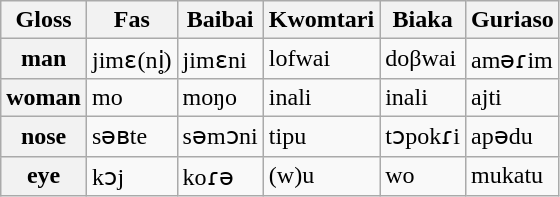<table class="wikitable">
<tr>
<th>Gloss</th>
<th>Fas</th>
<th>Baibai</th>
<th>Kwomtari</th>
<th>Biaka</th>
<th>Guriaso</th>
</tr>
<tr>
<th>man</th>
<td>jimɛ(ni̥)</td>
<td>jimɛni</td>
<td>lofwai</td>
<td>doβwai</td>
<td>aməɾim</td>
</tr>
<tr>
<th>woman</th>
<td>mo</td>
<td>moŋo</td>
<td>inali</td>
<td>inali</td>
<td>ajti</td>
</tr>
<tr>
<th>nose</th>
<td>səʙte</td>
<td>səmɔni</td>
<td>tipu</td>
<td>tɔpokɾi</td>
<td>apədu</td>
</tr>
<tr>
<th>eye</th>
<td>kɔj</td>
<td>koɾə</td>
<td>(w)u</td>
<td>wo</td>
<td>mukatu</td>
</tr>
</table>
